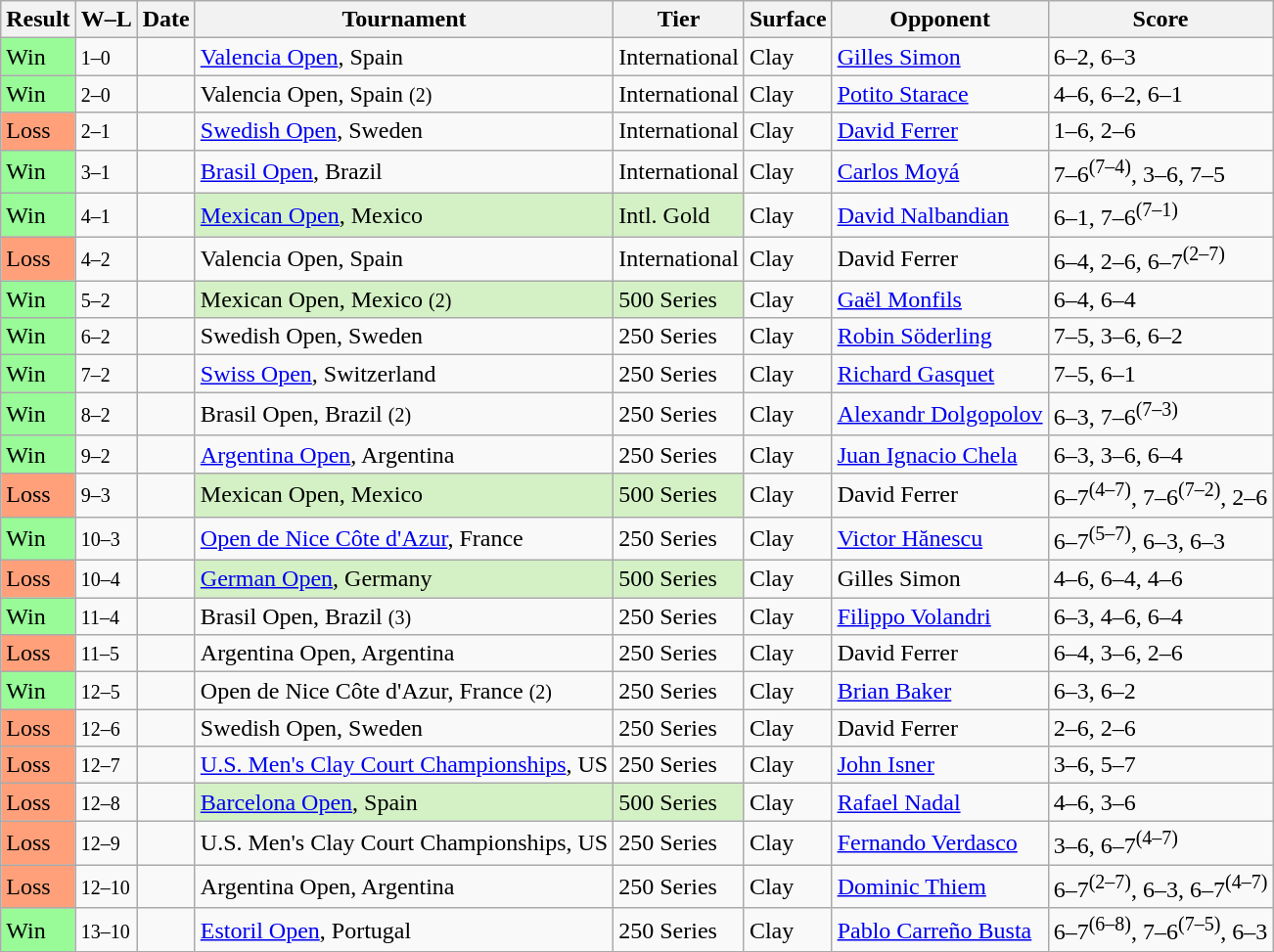<table class="sortable wikitable">
<tr>
<th>Result</th>
<th class="unsortable">W–L</th>
<th>Date</th>
<th>Tournament</th>
<th>Tier</th>
<th>Surface</th>
<th>Opponent</th>
<th class="unsortable">Score</th>
</tr>
<tr>
<td bgcolor=98FB98>Win</td>
<td><small>1–0</small></td>
<td><a href='#'></a></td>
<td><a href='#'>Valencia Open</a>, Spain</td>
<td>International</td>
<td>Clay</td>
<td> <a href='#'>Gilles Simon</a></td>
<td>6–2, 6–3</td>
</tr>
<tr>
<td bgcolor=98FB98>Win</td>
<td><small>2–0</small></td>
<td><a href='#'></a></td>
<td>Valencia Open, Spain <small>(2)</small></td>
<td>International</td>
<td>Clay</td>
<td> <a href='#'>Potito Starace</a></td>
<td>4–6, 6–2, 6–1</td>
</tr>
<tr>
<td bgcolor=FFA07A>Loss</td>
<td><small>2–1</small></td>
<td><a href='#'></a></td>
<td><a href='#'>Swedish Open</a>, Sweden</td>
<td>International</td>
<td>Clay</td>
<td> <a href='#'>David Ferrer</a></td>
<td>1–6, 2–6</td>
</tr>
<tr>
<td bgcolor=98FB98>Win</td>
<td><small>3–1</small></td>
<td><a href='#'></a></td>
<td><a href='#'>Brasil Open</a>, Brazil</td>
<td>International</td>
<td>Clay</td>
<td> <a href='#'>Carlos Moyá</a></td>
<td>7–6<sup>(7–4)</sup>, 3–6, 7–5</td>
</tr>
<tr>
<td bgcolor=98FB98>Win</td>
<td><small>4–1</small></td>
<td><a href='#'></a></td>
<td style="background:#D4F1C5;"><a href='#'>Mexican Open</a>, Mexico</td>
<td style="background:#D4F1C5;">Intl. Gold</td>
<td>Clay</td>
<td> <a href='#'>David Nalbandian</a></td>
<td>6–1, 7–6<sup>(7–1)</sup></td>
</tr>
<tr>
<td bgcolor=FFA07A>Loss</td>
<td><small>4–2</small></td>
<td><a href='#'></a></td>
<td>Valencia Open, Spain</td>
<td>International</td>
<td>Clay</td>
<td> David Ferrer</td>
<td>6–4, 2–6, 6–7<sup>(2–7)</sup></td>
</tr>
<tr>
<td bgcolor=98FB98>Win</td>
<td><small>5–2</small></td>
<td><a href='#'></a></td>
<td style="background:#D4F1C5;">Mexican Open, Mexico <small>(2)</small></td>
<td style="background:#D4F1C5;">500 Series</td>
<td>Clay</td>
<td> <a href='#'>Gaël Monfils</a></td>
<td>6–4, 6–4</td>
</tr>
<tr>
<td bgcolor=98FB98>Win</td>
<td><small>6–2</small></td>
<td><a href='#'></a></td>
<td>Swedish Open, Sweden</td>
<td>250 Series</td>
<td>Clay</td>
<td> <a href='#'>Robin Söderling</a></td>
<td>7–5, 3–6, 6–2</td>
</tr>
<tr>
<td bgcolor=98FB98>Win</td>
<td><small>7–2</small></td>
<td><a href='#'></a></td>
<td><a href='#'>Swiss Open</a>, Switzerland</td>
<td>250 Series</td>
<td>Clay</td>
<td> <a href='#'>Richard Gasquet</a></td>
<td>7–5, 6–1</td>
</tr>
<tr>
<td bgcolor=98FB98>Win</td>
<td><small>8–2</small></td>
<td><a href='#'></a></td>
<td>Brasil Open, Brazil <small>(2)</small></td>
<td>250 Series</td>
<td>Clay</td>
<td> <a href='#'>Alexandr Dolgopolov</a></td>
<td>6–3, 7–6<sup>(7–3)</sup></td>
</tr>
<tr>
<td bgcolor=98FB98>Win</td>
<td><small>9–2</small></td>
<td><a href='#'></a></td>
<td><a href='#'>Argentina Open</a>, Argentina</td>
<td>250 Series</td>
<td>Clay</td>
<td> <a href='#'>Juan Ignacio Chela</a></td>
<td>6–3, 3–6, 6–4</td>
</tr>
<tr>
<td bgcolor=FFA07A>Loss</td>
<td><small>9–3</small></td>
<td><a href='#'></a></td>
<td style="background:#D4F1C5;">Mexican Open, Mexico</td>
<td style="background:#D4F1C5;">500 Series</td>
<td>Clay</td>
<td> David Ferrer</td>
<td>6–7<sup>(4–7)</sup>, 7–6<sup>(7–2)</sup>, 2–6</td>
</tr>
<tr>
<td bgcolor=98FB98>Win</td>
<td><small>10–3</small></td>
<td><a href='#'></a></td>
<td><a href='#'>Open de Nice Côte d'Azur</a>, France</td>
<td>250 Series</td>
<td>Clay</td>
<td> <a href='#'>Victor Hănescu</a></td>
<td>6–7<sup>(5–7)</sup>, 6–3, 6–3</td>
</tr>
<tr>
<td bgcolor=FFA07A>Loss</td>
<td><small>10–4</small></td>
<td><a href='#'></a></td>
<td style="background:#D4F1C5;"><a href='#'>German Open</a>, Germany</td>
<td style="background:#D4F1C5;">500 Series</td>
<td>Clay</td>
<td> Gilles Simon</td>
<td>4–6, 6–4, 4–6</td>
</tr>
<tr>
<td bgcolor=98FB98>Win</td>
<td><small>11–4</small></td>
<td><a href='#'></a></td>
<td>Brasil Open, Brazil <small>(3)</small></td>
<td>250 Series</td>
<td>Clay</td>
<td> <a href='#'>Filippo Volandri</a></td>
<td>6–3, 4–6, 6–4</td>
</tr>
<tr>
<td bgcolor=FFA07A>Loss</td>
<td><small>11–5</small></td>
<td><a href='#'></a></td>
<td>Argentina Open, Argentina</td>
<td>250 Series</td>
<td>Clay</td>
<td> David Ferrer</td>
<td>6–4, 3–6, 2–6</td>
</tr>
<tr>
<td bgcolor=98FB98>Win</td>
<td><small>12–5</small></td>
<td><a href='#'></a></td>
<td>Open de Nice Côte d'Azur, France <small>(2)</small></td>
<td>250 Series</td>
<td>Clay</td>
<td> <a href='#'>Brian Baker</a></td>
<td>6–3, 6–2</td>
</tr>
<tr>
<td bgcolor=FFA07A>Loss</td>
<td><small>12–6</small></td>
<td><a href='#'></a></td>
<td>Swedish Open, Sweden</td>
<td>250 Series</td>
<td>Clay</td>
<td> David Ferrer</td>
<td>2–6, 2–6</td>
</tr>
<tr>
<td bgcolor=FFA07A>Loss</td>
<td><small>12–7</small></td>
<td><a href='#'></a></td>
<td><a href='#'>U.S. Men's Clay Court Championships</a>, US</td>
<td>250 Series</td>
<td>Clay</td>
<td> <a href='#'>John Isner</a></td>
<td>3–6, 5–7</td>
</tr>
<tr>
<td bgcolor=FFA07A>Loss</td>
<td><small>12–8</small></td>
<td><a href='#'></a></td>
<td style="background:#D4F1C5;"><a href='#'>Barcelona Open</a>, Spain</td>
<td style="background:#D4F1C5;">500 Series</td>
<td>Clay</td>
<td> <a href='#'>Rafael Nadal</a></td>
<td>4–6, 3–6</td>
</tr>
<tr>
<td bgcolor=FFA07A>Loss</td>
<td><small>12–9</small></td>
<td><a href='#'></a></td>
<td>U.S. Men's Clay Court Championships, US</td>
<td>250 Series</td>
<td>Clay</td>
<td> <a href='#'>Fernando Verdasco</a></td>
<td>3–6, 6–7<sup>(4–7)</sup></td>
</tr>
<tr>
<td bgcolor=FFA07A>Loss</td>
<td><small>12–10</small></td>
<td><a href='#'></a></td>
<td>Argentina Open, Argentina</td>
<td>250 Series</td>
<td>Clay</td>
<td> <a href='#'>Dominic Thiem</a></td>
<td>6–7<sup>(2–7)</sup>, 6–3, 6–7<sup>(4–7)</sup></td>
</tr>
<tr>
<td bgcolor=98FB98>Win</td>
<td><small>13–10</small></td>
<td><a href='#'></a></td>
<td><a href='#'>Estoril Open</a>, Portugal</td>
<td>250 Series</td>
<td>Clay</td>
<td> <a href='#'>Pablo Carreño Busta</a></td>
<td>6–7<sup>(6–8)</sup>, 7–6<sup>(7–5)</sup>, 6–3</td>
</tr>
</table>
